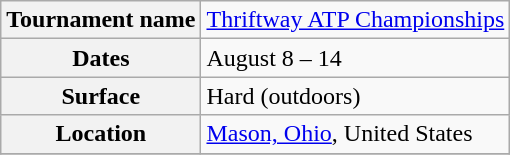<table class="wikitable">
<tr>
<th>Tournament name</th>
<td><a href='#'>Thriftway ATP Championships</a></td>
</tr>
<tr>
<th>Dates</th>
<td>August 8 – 14</td>
</tr>
<tr>
<th>Surface</th>
<td>Hard (outdoors)</td>
</tr>
<tr>
<th>Location</th>
<td><a href='#'>Mason, Ohio</a>, United States</td>
</tr>
<tr>
</tr>
</table>
